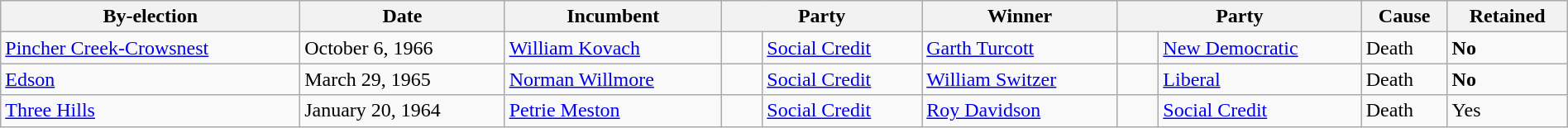<table class=wikitable style="width:100%">
<tr>
<th>By-election</th>
<th>Date</th>
<th>Incumbent</th>
<th colspan=2>Party</th>
<th>Winner</th>
<th colspan=2>Party</th>
<th>Cause</th>
<th>Retained</th>
</tr>
<tr>
<td><a href='#'>Pincher Creek-Crowsnest</a></td>
<td>October 6, 1966</td>
<td><a href='#'>William Kovach</a></td>
<td>    </td>
<td><a href='#'>Social Credit</a></td>
<td><a href='#'>Garth Turcott</a></td>
<td>    </td>
<td><a href='#'>New Democratic</a></td>
<td>Death</td>
<td><strong>No</strong></td>
</tr>
<tr>
<td><a href='#'>Edson</a></td>
<td>March 29, 1965</td>
<td><a href='#'>Norman Willmore</a></td>
<td>    </td>
<td><a href='#'>Social Credit</a></td>
<td><a href='#'>William Switzer</a></td>
<td>    </td>
<td><a href='#'>Liberal</a></td>
<td>Death</td>
<td><strong>No</strong></td>
</tr>
<tr>
<td><a href='#'>Three Hills</a></td>
<td>January 20, 1964</td>
<td><a href='#'>Petrie Meston</a></td>
<td>    </td>
<td><a href='#'>Social Credit</a></td>
<td><a href='#'>Roy Davidson</a></td>
<td>    </td>
<td><a href='#'>Social Credit</a></td>
<td>Death</td>
<td>Yes</td>
</tr>
</table>
